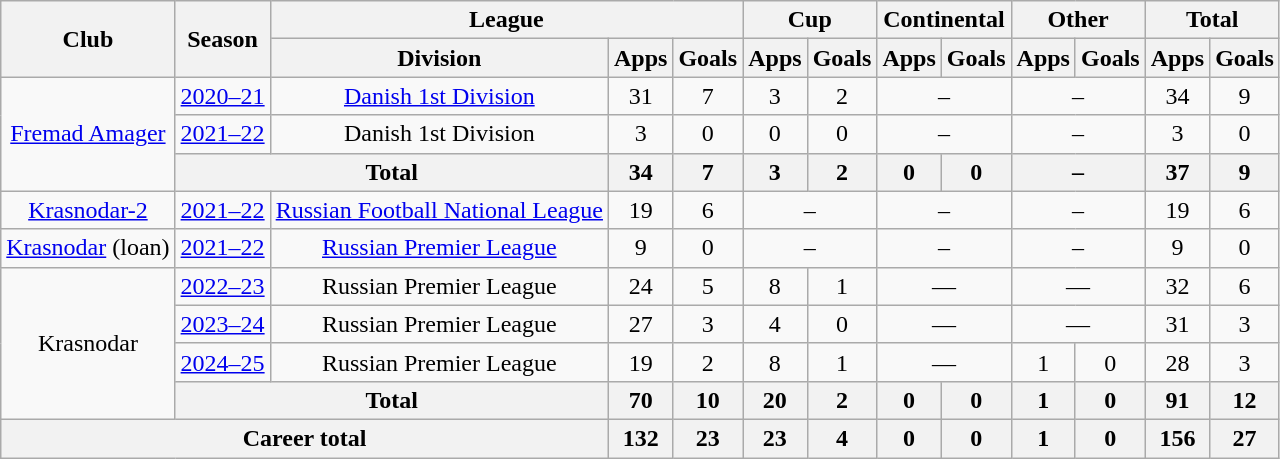<table class="wikitable" style="text-align: center;">
<tr>
<th rowspan="2">Club</th>
<th rowspan="2">Season</th>
<th colspan=3>League</th>
<th colspan="2">Cup</th>
<th colspan="2">Continental</th>
<th colspan="2">Other</th>
<th colspan="2">Total</th>
</tr>
<tr>
<th>Division</th>
<th>Apps</th>
<th>Goals</th>
<th>Apps</th>
<th>Goals</th>
<th>Apps</th>
<th>Goals</th>
<th>Apps</th>
<th>Goals</th>
<th>Apps</th>
<th>Goals</th>
</tr>
<tr>
<td rowspan="3"><a href='#'>Fremad Amager</a></td>
<td><a href='#'>2020–21</a></td>
<td><a href='#'>Danish 1st Division</a></td>
<td>31</td>
<td>7</td>
<td>3</td>
<td>2</td>
<td colspan="2">–</td>
<td colspan="2">–</td>
<td>34</td>
<td>9</td>
</tr>
<tr>
<td><a href='#'>2021–22</a></td>
<td>Danish 1st Division</td>
<td>3</td>
<td>0</td>
<td>0</td>
<td>0</td>
<td colspan="2">–</td>
<td colspan="2">–</td>
<td>3</td>
<td>0</td>
</tr>
<tr>
<th colspan="2">Total</th>
<th>34</th>
<th>7</th>
<th>3</th>
<th>2</th>
<th>0</th>
<th>0</th>
<th colspan="2">–</th>
<th>37</th>
<th>9</th>
</tr>
<tr>
<td><a href='#'>Krasnodar-2</a></td>
<td><a href='#'>2021–22</a></td>
<td><a href='#'>Russian Football National League</a></td>
<td>19</td>
<td>6</td>
<td colspan="2">–</td>
<td colspan="2">–</td>
<td colspan="2">–</td>
<td>19</td>
<td>6</td>
</tr>
<tr>
<td><a href='#'>Krasnodar</a> (loan)</td>
<td><a href='#'>2021–22</a></td>
<td><a href='#'>Russian Premier League</a></td>
<td>9</td>
<td>0</td>
<td colspan="2">–</td>
<td colspan="2">–</td>
<td colspan="2">–</td>
<td>9</td>
<td>0</td>
</tr>
<tr>
<td rowspan="4">Krasnodar</td>
<td><a href='#'>2022–23</a></td>
<td>Russian Premier League</td>
<td>24</td>
<td>5</td>
<td>8</td>
<td>1</td>
<td colspan="2">—</td>
<td colspan="2">—</td>
<td>32</td>
<td>6</td>
</tr>
<tr>
<td><a href='#'>2023–24</a></td>
<td>Russian Premier League</td>
<td>27</td>
<td>3</td>
<td>4</td>
<td>0</td>
<td colspan="2">—</td>
<td colspan="2">—</td>
<td>31</td>
<td>3</td>
</tr>
<tr>
<td><a href='#'>2024–25</a></td>
<td>Russian Premier League</td>
<td>19</td>
<td>2</td>
<td>8</td>
<td>1</td>
<td colspan="2">—</td>
<td>1</td>
<td>0</td>
<td>28</td>
<td>3</td>
</tr>
<tr>
<th colspan="2">Total</th>
<th>70</th>
<th>10</th>
<th>20</th>
<th>2</th>
<th>0</th>
<th>0</th>
<th>1</th>
<th>0</th>
<th>91</th>
<th>12</th>
</tr>
<tr>
<th colspan="3">Career total</th>
<th>132</th>
<th>23</th>
<th>23</th>
<th>4</th>
<th>0</th>
<th>0</th>
<th>1</th>
<th>0</th>
<th>156</th>
<th>27</th>
</tr>
</table>
